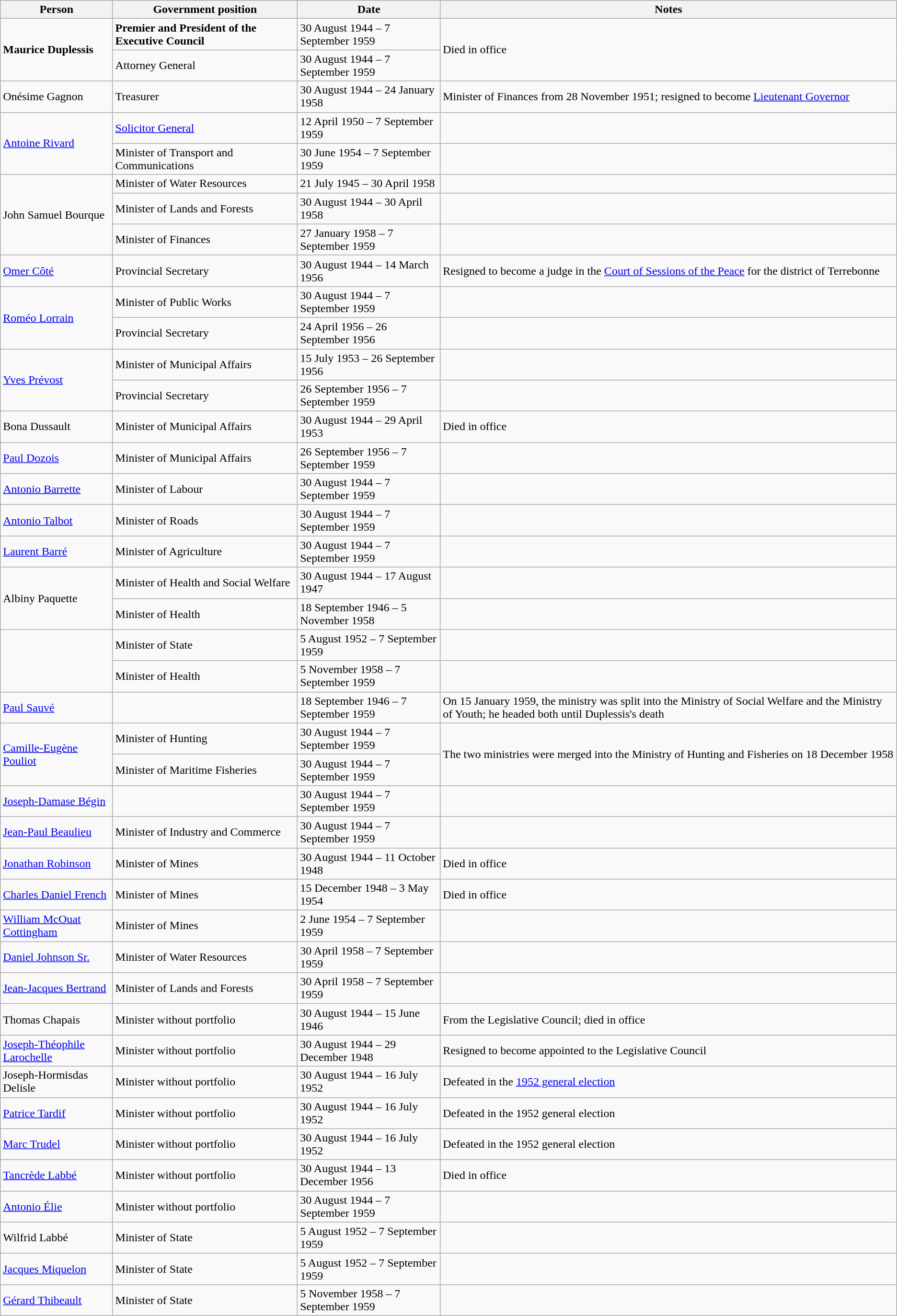<table class="wikitable sortable mw-collapsible mw-collapsed">
<tr>
<th>Person</th>
<th>Government position</th>
<th>Date</th>
<th>Notes</th>
</tr>
<tr>
<td rowspan="2"><strong>Maurice Duplessis</strong></td>
<td><strong>Premier and President of the Executive Council</strong></td>
<td>30 August 1944 – 7 September 1959</td>
<td rowspan="2">Died in office</td>
</tr>
<tr>
<td>Attorney General</td>
<td>30 August 1944 – 7 September 1959</td>
</tr>
<tr>
<td>Onésime Gagnon</td>
<td>Treasurer</td>
<td>30 August 1944 – 24 January 1958</td>
<td>Minister of Finances from 28 November 1951; resigned to become <a href='#'>Lieutenant Governor</a></td>
</tr>
<tr>
<td rowspan="2"><a href='#'>Antoine Rivard</a></td>
<td><a href='#'>Solicitor General</a></td>
<td>12 April 1950 – 7 September 1959</td>
<td></td>
</tr>
<tr>
<td>Minister of Transport and Communications</td>
<td>30 June 1954 – 7 September 1959</td>
<td></td>
</tr>
<tr>
<td rowspan="3">John Samuel Bourque</td>
<td>Minister of Water Resources</td>
<td>21 July 1945 – 30 April 1958</td>
<td></td>
</tr>
<tr>
<td>Minister of Lands and Forests</td>
<td>30 August 1944 – 30 April 1958</td>
<td></td>
</tr>
<tr>
<td>Minister of Finances</td>
<td>27 January 1958 – 7 September 1959</td>
<td></td>
</tr>
<tr>
<td><a href='#'>Omer Côté</a></td>
<td>Provincial Secretary</td>
<td>30 August 1944 – 14 March 1956</td>
<td>Resigned to become a judge in the <a href='#'>Court of Sessions of the Peace</a> for the district of Terrebonne</td>
</tr>
<tr>
<td rowspan="2"><a href='#'>Roméo Lorrain</a></td>
<td>Minister of Public Works</td>
<td>30 August 1944 – 7 September 1959</td>
<td></td>
</tr>
<tr>
<td>Provincial Secretary</td>
<td>24 April 1956 – 26 September 1956</td>
<td></td>
</tr>
<tr>
<td rowspan="2"><a href='#'>Yves Prévost</a></td>
<td>Minister of Municipal Affairs</td>
<td>15 July 1953 – 26 September 1956</td>
<td></td>
</tr>
<tr>
<td>Provincial Secretary</td>
<td>26 September 1956 – 7 September 1959</td>
<td></td>
</tr>
<tr>
<td>Bona Dussault</td>
<td>Minister of Municipal Affairs</td>
<td>30 August 1944 – 29 April 1953</td>
<td>Died in office</td>
</tr>
<tr>
<td><a href='#'>Paul Dozois</a></td>
<td>Minister of Municipal Affairs</td>
<td>26 September 1956 – 7 September 1959</td>
<td></td>
</tr>
<tr>
<td><a href='#'>Antonio Barrette</a></td>
<td>Minister of Labour</td>
<td>30 August 1944 – 7 September 1959</td>
<td></td>
</tr>
<tr>
<td><a href='#'>Antonio Talbot</a></td>
<td>Minister of Roads</td>
<td>30 August 1944 – 7 September 1959</td>
<td></td>
</tr>
<tr>
<td><a href='#'>Laurent Barré</a></td>
<td>Minister of Agriculture</td>
<td>30 August 1944 – 7 September 1959</td>
<td></td>
</tr>
<tr>
<td rowspan="2">Albiny Paquette</td>
<td>Minister of Health and Social Welfare</td>
<td>30 August 1944 – 17 August 1947</td>
<td></td>
</tr>
<tr>
<td>Minister of Health</td>
<td>18 September 1946 – 5 November 1958</td>
<td></td>
</tr>
<tr>
<td rowspan="2"></td>
<td>Minister of State</td>
<td>5 August 1952 – 7 September 1959</td>
<td></td>
</tr>
<tr>
<td>Minister of Health</td>
<td>5 November 1958 – 7 September 1959</td>
<td></td>
</tr>
<tr>
<td><a href='#'>Paul Sauvé</a></td>
<td></td>
<td>18 September 1946 – 7 September 1959</td>
<td>On 15 January 1959, the ministry was split into the Ministry of Social Welfare and the Ministry of Youth; he headed both until Duplessis's death</td>
</tr>
<tr>
<td rowspan="2"><a href='#'>Camille-Eugène Pouliot</a></td>
<td>Minister of Hunting</td>
<td>30 August 1944 – 7 September 1959</td>
<td rowspan="2">The two ministries were merged into the Ministry of Hunting and Fisheries on 18 December 1958</td>
</tr>
<tr>
<td>Minister of Maritime Fisheries</td>
<td>30 August 1944 – 7 September 1959</td>
</tr>
<tr>
<td><a href='#'>Joseph-Damase Bégin</a></td>
<td></td>
<td>30 August 1944 – 7 September 1959</td>
<td></td>
</tr>
<tr>
<td><a href='#'>Jean-Paul Beaulieu</a></td>
<td>Minister of Industry and Commerce</td>
<td>30 August 1944 – 7 September 1959</td>
<td></td>
</tr>
<tr>
<td><a href='#'>Jonathan Robinson</a></td>
<td>Minister of Mines</td>
<td>30 August 1944 – 11 October 1948</td>
<td>Died in office</td>
</tr>
<tr>
<td><a href='#'>Charles Daniel French</a></td>
<td>Minister of Mines</td>
<td>15 December 1948 – 3 May 1954</td>
<td>Died in office</td>
</tr>
<tr>
<td><a href='#'>William McOuat Cottingham</a></td>
<td>Minister of Mines</td>
<td>2 June 1954 – 7 September 1959</td>
<td></td>
</tr>
<tr>
<td><a href='#'>Daniel Johnson Sr.</a></td>
<td>Minister of Water Resources</td>
<td>30 April 1958 – 7 September 1959</td>
<td></td>
</tr>
<tr>
<td><a href='#'>Jean-Jacques Bertrand</a></td>
<td>Minister of Lands and Forests</td>
<td>30 April 1958 – 7 September 1959</td>
<td></td>
</tr>
<tr>
<td>Thomas Chapais</td>
<td>Minister without portfolio</td>
<td>30 August 1944 – 15 June 1946</td>
<td>From the Legislative Council; died in office</td>
</tr>
<tr>
<td><a href='#'>Joseph-Théophile Larochelle</a></td>
<td>Minister without portfolio</td>
<td>30 August 1944 – 29 December 1948</td>
<td>Resigned to become appointed to the Legislative Council</td>
</tr>
<tr>
<td>Joseph-Hormisdas Delisle</td>
<td>Minister without portfolio</td>
<td>30 August 1944 – 16 July 1952</td>
<td>Defeated in the <a href='#'>1952 general election</a></td>
</tr>
<tr>
<td><a href='#'>Patrice Tardif</a></td>
<td>Minister without portfolio</td>
<td>30 August 1944 – 16 July 1952</td>
<td>Defeated in the 1952 general election</td>
</tr>
<tr>
<td><a href='#'>Marc Trudel</a></td>
<td>Minister without portfolio</td>
<td>30 August 1944 – 16 July 1952</td>
<td>Defeated in the 1952 general election</td>
</tr>
<tr>
<td><a href='#'>Tancrède Labbé</a></td>
<td>Minister without portfolio</td>
<td>30 August 1944 – 13 December 1956</td>
<td>Died in office</td>
</tr>
<tr>
<td><a href='#'>Antonio Élie</a></td>
<td>Minister without portfolio</td>
<td>30 August 1944 – 7 September 1959</td>
<td></td>
</tr>
<tr>
<td>Wilfrid Labbé</td>
<td>Minister of State</td>
<td>5 August 1952 – 7 September 1959</td>
<td></td>
</tr>
<tr>
<td><a href='#'>Jacques Miquelon</a></td>
<td>Minister of State</td>
<td>5 August 1952 – 7 September 1959</td>
<td></td>
</tr>
<tr>
<td><a href='#'>Gérard Thibeault</a></td>
<td>Minister of State</td>
<td>5 November 1958 – 7 September 1959</td>
<td></td>
</tr>
</table>
